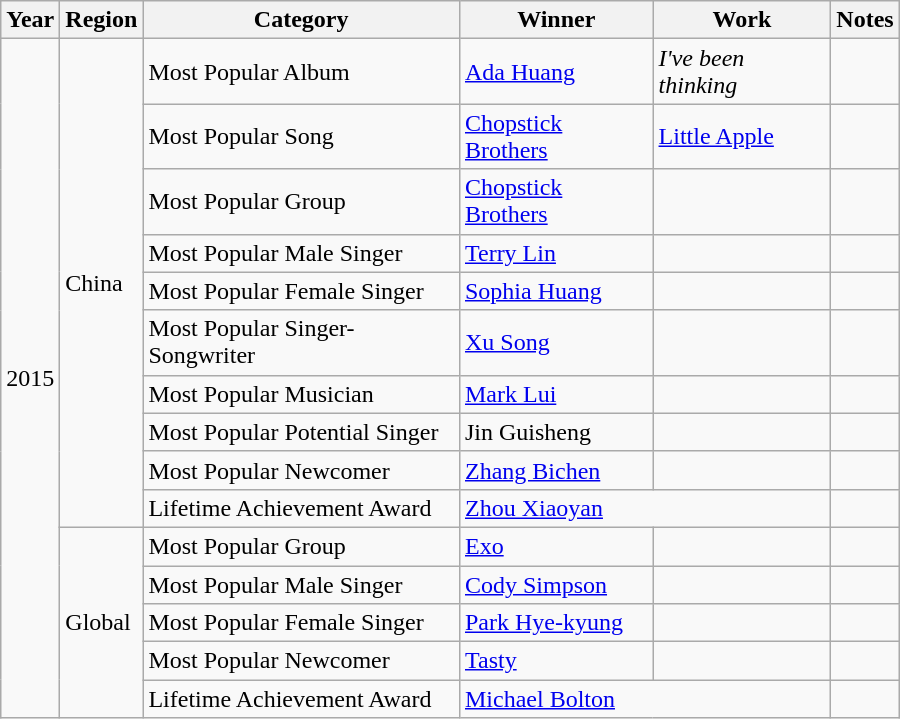<table class="wikitable" style="width:600px">
<tr>
<th>Year</th>
<th>Region</th>
<th>Category</th>
<th>Winner</th>
<th>Work</th>
<th>Notes</th>
</tr>
<tr>
<td rowspan=15>2015</td>
<td rowspan=10>China</td>
<td>Most Popular Album</td>
<td><a href='#'>Ada Huang</a></td>
<td><em>I've been thinking</em></td>
<td></td>
</tr>
<tr>
<td>Most Popular Song</td>
<td><a href='#'>Chopstick Brothers</a></td>
<td><a href='#'>Little Apple</a></td>
<td></td>
</tr>
<tr>
<td>Most Popular Group</td>
<td><a href='#'>Chopstick Brothers</a></td>
<td></td>
<td></td>
</tr>
<tr>
<td>Most Popular Male Singer</td>
<td><a href='#'>Terry Lin</a></td>
<td></td>
<td></td>
</tr>
<tr>
<td>Most Popular Female Singer</td>
<td><a href='#'>Sophia Huang</a></td>
<td></td>
<td></td>
</tr>
<tr>
<td>Most Popular Singer-Songwriter</td>
<td><a href='#'>Xu Song</a></td>
<td></td>
<td></td>
</tr>
<tr>
<td>Most Popular Musician</td>
<td><a href='#'>Mark Lui</a></td>
<td></td>
<td></td>
</tr>
<tr>
<td>Most Popular Potential Singer</td>
<td>Jin Guisheng</td>
<td></td>
<td></td>
</tr>
<tr>
<td>Most Popular Newcomer</td>
<td><a href='#'>Zhang Bichen</a></td>
<td></td>
<td></td>
</tr>
<tr>
<td>Lifetime Achievement Award</td>
<td colspan=2><a href='#'>Zhou Xiaoyan</a></td>
<td></td>
</tr>
<tr>
<td rowspan=5>Global</td>
<td>Most Popular Group</td>
<td><a href='#'>Exo</a></td>
<td></td>
<td></td>
</tr>
<tr>
<td>Most Popular Male Singer</td>
<td><a href='#'>Cody Simpson</a></td>
<td></td>
<td></td>
</tr>
<tr>
<td>Most Popular Female Singer</td>
<td><a href='#'>Park Hye-kyung</a></td>
<td></td>
<td></td>
</tr>
<tr>
<td>Most Popular Newcomer</td>
<td><a href='#'>Tasty</a></td>
<td></td>
<td></td>
</tr>
<tr>
<td>Lifetime Achievement Award</td>
<td colspan=2><a href='#'>Michael Bolton</a></td>
<td></td>
</tr>
</table>
